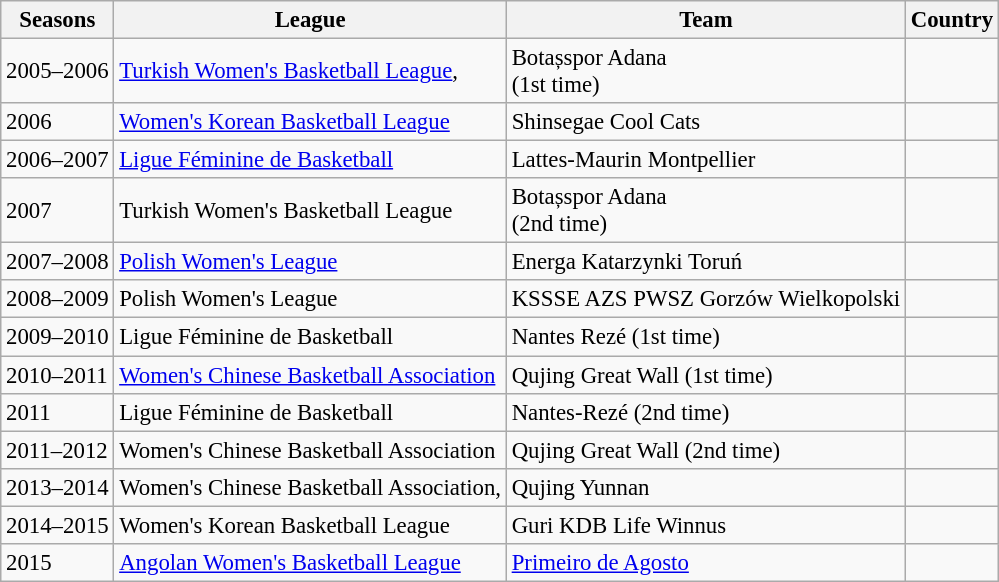<table class="wikitable" style="font-size: 95%;">
<tr>
<th>Seasons</th>
<th>League</th>
<th>Team</th>
<th>Country</th>
</tr>
<tr>
<td>2005–2006</td>
<td><a href='#'>Turkish Women's Basketball League</a>,</td>
<td>Botașspor Adana<br>(1st time)</td>
<td></td>
</tr>
<tr>
<td>2006</td>
<td><a href='#'>Women's Korean Basketball League</a></td>
<td>Shinsegae Cool Cats</td>
<td></td>
</tr>
<tr>
<td>2006–2007</td>
<td><a href='#'>Ligue Féminine de Basketball</a></td>
<td>Lattes-Maurin Montpellier</td>
<td></td>
</tr>
<tr>
<td>2007</td>
<td>Turkish Women's Basketball League</td>
<td>Botașspor Adana<br>(2nd time)</td>
<td></td>
</tr>
<tr>
<td>2007–2008</td>
<td><a href='#'>Polish Women's League</a></td>
<td>Energa Katarzynki Toruń</td>
<td></td>
</tr>
<tr>
<td>2008–2009</td>
<td>Polish Women's League</td>
<td>KSSSE AZS PWSZ Gorzów Wielkopolski</td>
<td></td>
</tr>
<tr>
<td>2009–2010</td>
<td>Ligue Féminine de Basketball</td>
<td>Nantes Rezé (1st time)</td>
<td></td>
</tr>
<tr>
<td>2010–2011</td>
<td><a href='#'>Women's Chinese Basketball Association</a></td>
<td>Qujing Great Wall (1st time)</td>
<td></td>
</tr>
<tr>
<td>2011</td>
<td>Ligue Féminine de Basketball</td>
<td>Nantes-Rezé (2nd time)</td>
<td></td>
</tr>
<tr>
<td>2011–2012</td>
<td>Women's Chinese Basketball Association</td>
<td>Qujing Great Wall (2nd time)</td>
<td></td>
</tr>
<tr>
<td>2013–2014</td>
<td>Women's Chinese Basketball Association,</td>
<td>Qujing Yunnan</td>
<td></td>
</tr>
<tr>
<td>2014–2015</td>
<td>Women's Korean Basketball League</td>
<td>Guri KDB Life Winnus</td>
<td></td>
</tr>
<tr>
<td>2015</td>
<td><a href='#'>Angolan Women's Basketball League</a></td>
<td><a href='#'>Primeiro de Agosto</a></td>
<td></td>
</tr>
</table>
